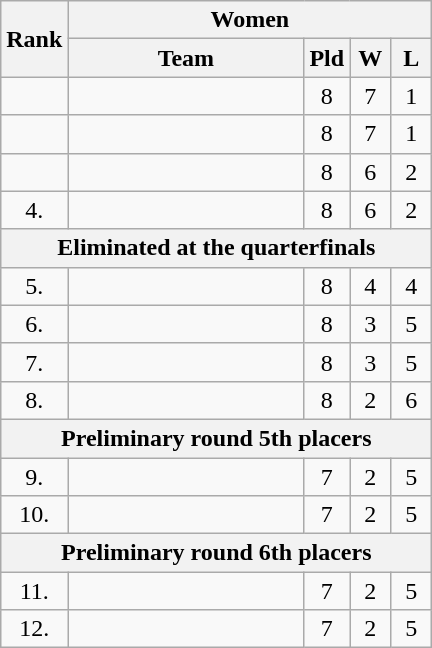<table class=wikitable>
<tr>
<th rowspan=2>Rank</th>
<th colspan=4>Women</th>
</tr>
<tr>
<th width=150px>Team</th>
<th width=20px>Pld</th>
<th width=20px>W</th>
<th width=20px>L</th>
</tr>
<tr align=center>
<td></td>
<td align=left></td>
<td>8</td>
<td>7</td>
<td>1</td>
</tr>
<tr align=center>
<td></td>
<td align=left></td>
<td>8</td>
<td>7</td>
<td>1</td>
</tr>
<tr align=center>
<td></td>
<td align=left></td>
<td>8</td>
<td>6</td>
<td>2</td>
</tr>
<tr align=center>
<td>4.</td>
<td align=left></td>
<td>8</td>
<td>6</td>
<td>2</td>
</tr>
<tr>
<th colspan=9>Eliminated at the quarterfinals</th>
</tr>
<tr align=center>
<td>5.</td>
<td align=left></td>
<td>8</td>
<td>4</td>
<td>4</td>
</tr>
<tr align=center>
<td>6.</td>
<td align=left></td>
<td>8</td>
<td>3</td>
<td>5</td>
</tr>
<tr align=center>
<td>7.</td>
<td align=left></td>
<td>8</td>
<td>3</td>
<td>5</td>
</tr>
<tr align=center>
<td>8.</td>
<td align=left></td>
<td>8</td>
<td>2</td>
<td>6</td>
</tr>
<tr>
<th colspan=9>Preliminary round 5th placers</th>
</tr>
<tr align=center>
<td>9.</td>
<td align=left></td>
<td>7</td>
<td>2</td>
<td>5</td>
</tr>
<tr align=center>
<td>10.</td>
<td align=left></td>
<td>7</td>
<td>2</td>
<td>5</td>
</tr>
<tr>
<th colspan=9>Preliminary round 6th placers</th>
</tr>
<tr align=center>
<td>11.</td>
<td align=left></td>
<td>7</td>
<td>2</td>
<td>5</td>
</tr>
<tr align=center>
<td>12.</td>
<td align=left></td>
<td>7</td>
<td>2</td>
<td>5</td>
</tr>
</table>
